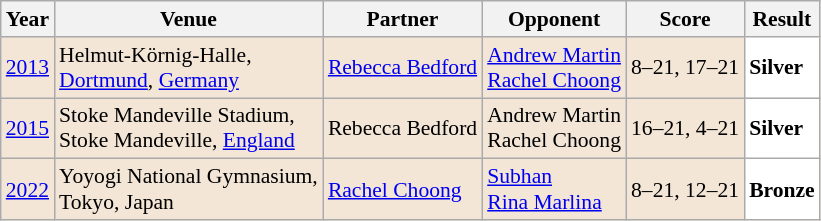<table class="sortable wikitable" style="font-size: 90%;">
<tr>
<th>Year</th>
<th>Venue</th>
<th>Partner</th>
<th>Opponent</th>
<th>Score</th>
<th>Result</th>
</tr>
<tr style="background:#F3E6D7">
<td align="center"><a href='#'>2013</a></td>
<td align="left">Helmut-Körnig-Halle,<br><a href='#'>Dortmund</a>, <a href='#'>Germany</a></td>
<td align="left"> <a href='#'>Rebecca Bedford</a></td>
<td align="left"> <a href='#'>Andrew Martin</a> <br>  <a href='#'>Rachel Choong</a></td>
<td align="left">8–21, 17–21</td>
<td style="text-align:left; background:white"> <strong>Silver</strong></td>
</tr>
<tr style="background:#F3E6D7">
<td align="center"><a href='#'>2015</a></td>
<td align="left">Stoke Mandeville Stadium,<br>Stoke Mandeville, <a href='#'>England</a></td>
<td align="left"> Rebecca Bedford</td>
<td align="left"> Andrew Martin<br>  Rachel Choong</td>
<td align="left">16–21, 4–21</td>
<td style="text-align:left; background:white"> <strong>Silver</strong></td>
</tr>
<tr style="background:#F3E6D7">
<td align="center"><a href='#'>2022</a></td>
<td align="left">Yoyogi National Gymnasium,<br>Tokyo, Japan</td>
<td align="left"> <a href='#'>Rachel Choong</a></td>
<td align="left"> <a href='#'>Subhan</a><br> <a href='#'>Rina Marlina</a></td>
<td align="left">8–21, 12–21</td>
<td style="text-align:left; background:white"> <strong>Bronze</strong></td>
</tr>
</table>
